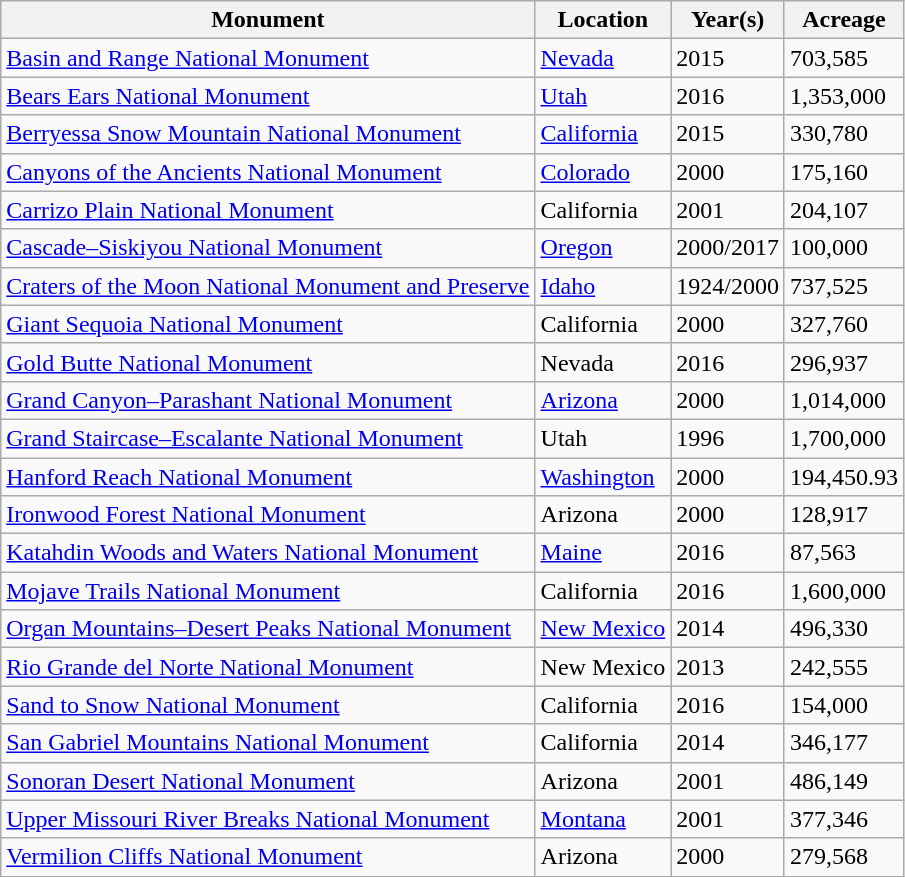<table class="wikitable sortable">
<tr>
<th>Monument</th>
<th>Location</th>
<th>Year(s)</th>
<th>Acreage</th>
</tr>
<tr>
<td><a href='#'>Basin and Range National Monument</a></td>
<td><a href='#'>Nevada</a></td>
<td>2015</td>
<td>703,585</td>
</tr>
<tr>
<td><a href='#'>Bears Ears National Monument</a></td>
<td><a href='#'>Utah</a></td>
<td>2016</td>
<td>1,353,000</td>
</tr>
<tr>
<td><a href='#'>Berryessa Snow Mountain National Monument</a></td>
<td><a href='#'>California</a></td>
<td>2015</td>
<td>330,780</td>
</tr>
<tr>
<td><a href='#'>Canyons of the Ancients National Monument</a></td>
<td><a href='#'>Colorado</a></td>
<td>2000</td>
<td>175,160</td>
</tr>
<tr>
<td><a href='#'>Carrizo Plain National Monument</a></td>
<td>California</td>
<td>2001</td>
<td>204,107</td>
</tr>
<tr>
<td><a href='#'>Cascade–Siskiyou National Monument</a></td>
<td><a href='#'>Oregon</a></td>
<td>2000/2017</td>
<td>100,000</td>
</tr>
<tr>
<td><a href='#'>Craters of the Moon National Monument and Preserve</a></td>
<td><a href='#'>Idaho</a></td>
<td>1924/2000</td>
<td>737,525</td>
</tr>
<tr>
<td><a href='#'>Giant Sequoia National Monument</a></td>
<td>California</td>
<td>2000</td>
<td>327,760</td>
</tr>
<tr>
<td><a href='#'>Gold Butte National Monument</a></td>
<td>Nevada</td>
<td>2016</td>
<td>296,937</td>
</tr>
<tr>
<td><a href='#'>Grand Canyon–Parashant National Monument</a></td>
<td><a href='#'>Arizona</a></td>
<td>2000</td>
<td>1,014,000</td>
</tr>
<tr>
<td><a href='#'>Grand Staircase–Escalante National Monument</a></td>
<td>Utah</td>
<td>1996</td>
<td>1,700,000</td>
</tr>
<tr>
<td><a href='#'>Hanford Reach National Monument</a></td>
<td><a href='#'>Washington</a></td>
<td>2000</td>
<td>194,450.93</td>
</tr>
<tr>
<td><a href='#'>Ironwood Forest National Monument</a></td>
<td>Arizona</td>
<td>2000</td>
<td>128,917</td>
</tr>
<tr>
<td><a href='#'>Katahdin Woods and Waters National Monument</a></td>
<td><a href='#'>Maine</a></td>
<td>2016</td>
<td>87,563</td>
</tr>
<tr>
<td><a href='#'>Mojave Trails National Monument</a></td>
<td>California</td>
<td>2016</td>
<td>1,600,000</td>
</tr>
<tr>
<td><a href='#'>Organ Mountains–Desert Peaks National Monument</a></td>
<td><a href='#'>New Mexico</a></td>
<td>2014</td>
<td>496,330</td>
</tr>
<tr>
<td><a href='#'>Rio Grande del Norte National Monument</a></td>
<td>New Mexico</td>
<td>2013</td>
<td>242,555</td>
</tr>
<tr>
<td><a href='#'>Sand to Snow National Monument</a></td>
<td>California</td>
<td>2016</td>
<td>154,000</td>
</tr>
<tr>
<td><a href='#'>San Gabriel Mountains National Monument</a></td>
<td>California</td>
<td>2014</td>
<td>346,177</td>
</tr>
<tr>
<td><a href='#'>Sonoran Desert National Monument</a></td>
<td>Arizona</td>
<td>2001</td>
<td>486,149</td>
</tr>
<tr>
<td><a href='#'>Upper Missouri River Breaks National Monument</a></td>
<td><a href='#'>Montana</a></td>
<td>2001</td>
<td>377,346</td>
</tr>
<tr>
<td><a href='#'>Vermilion Cliffs National Monument</a></td>
<td>Arizona</td>
<td>2000</td>
<td>279,568</td>
</tr>
</table>
